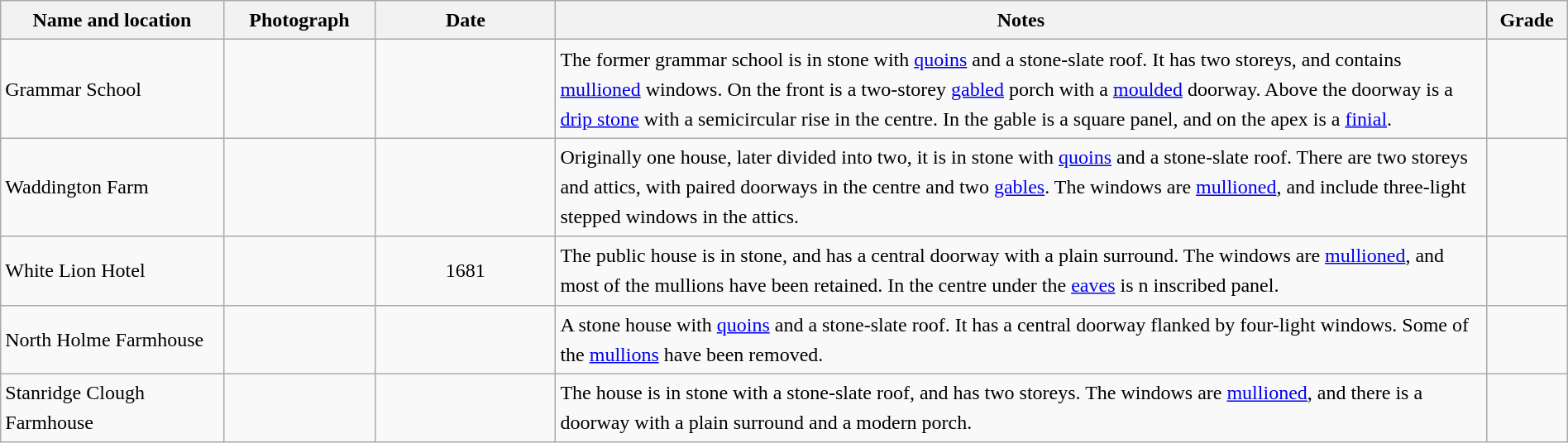<table class="wikitable sortable plainrowheaders" style="width:100%;border:0px;text-align:left;line-height:150%;">
<tr>
<th scope="col"  style="width:150px">Name and location</th>
<th scope="col"  style="width:100px" class="unsortable">Photograph</th>
<th scope="col"  style="width:120px">Date</th>
<th scope="col"  style="width:650px" class="unsortable">Notes</th>
<th scope="col"  style="width:50px">Grade</th>
</tr>
<tr>
<td>Grammar School<br><small></small></td>
<td></td>
<td align="center"></td>
<td>The former grammar school is in stone with <a href='#'>quoins</a> and a stone-slate roof.  It has two storeys, and contains <a href='#'>mullioned</a> windows.  On the front is a two-storey <a href='#'>gabled</a> porch with a <a href='#'>moulded</a> doorway.  Above the doorway is a <a href='#'>drip stone</a> with a semicircular rise in the centre.  In the gable is a square panel, and on the apex is a <a href='#'>finial</a>.</td>
<td align="center" ></td>
</tr>
<tr>
<td>Waddington Farm<br><small></small></td>
<td></td>
<td align="center"></td>
<td>Originally one house, later divided into two, it is in stone with <a href='#'>quoins</a> and a stone-slate roof.  There are two storeys and attics, with paired doorways in the centre and two <a href='#'>gables</a>.  The windows are <a href='#'>mullioned</a>, and include three-light stepped windows in the attics.</td>
<td align="center" ></td>
</tr>
<tr>
<td>White Lion Hotel<br><small></small></td>
<td></td>
<td align="center">1681</td>
<td>The public house is in stone, and has a central doorway with a plain surround.  The windows are <a href='#'>mullioned</a>, and most of the mullions have been retained.  In the centre under the <a href='#'>eaves</a> is n inscribed panel.</td>
<td align="center" ></td>
</tr>
<tr>
<td>North Holme Farmhouse<br><small></small></td>
<td></td>
<td align="center"></td>
<td>A stone house with <a href='#'>quoins</a> and a stone-slate roof.  It has a central doorway flanked by four-light windows.  Some of the <a href='#'>mullions</a> have been removed.</td>
<td align="center" ></td>
</tr>
<tr>
<td>Stanridge Clough Farmhouse<br><small></small></td>
<td></td>
<td align="center"></td>
<td>The house is in stone with a stone-slate roof, and has two storeys.  The windows are <a href='#'>mullioned</a>, and there is a doorway with a plain surround and a modern porch.</td>
<td align="center" ></td>
</tr>
<tr>
</tr>
</table>
